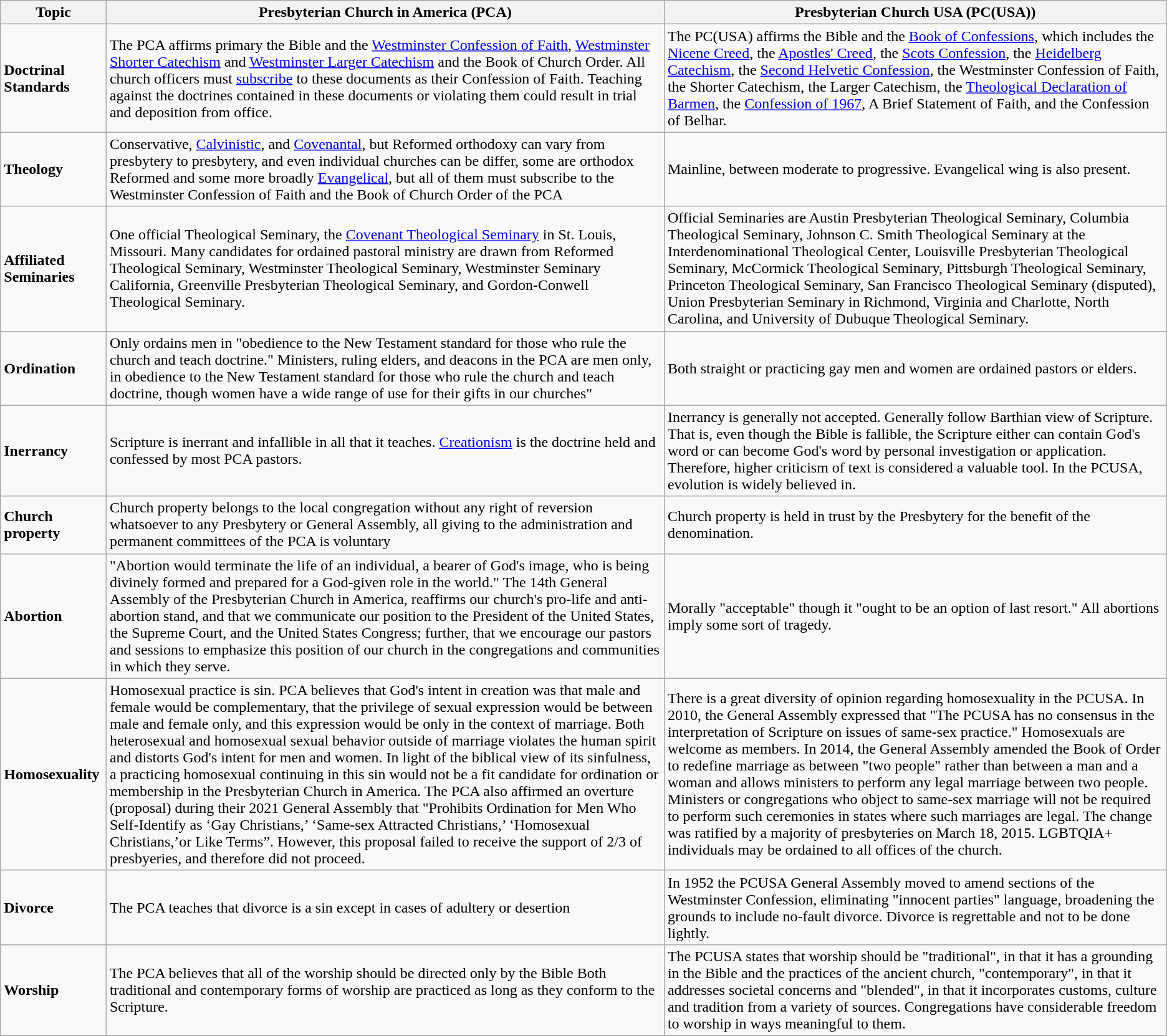<table class="wikitable">
<tr>
<th><strong>Topic</strong></th>
<th><strong>Presbyterian Church in America (PCA)</strong></th>
<th><strong>Presbyterian Church USA (PC(USA))</strong></th>
</tr>
<tr>
<td><strong>Doctrinal Standards</strong></td>
<td>The PCA affirms primary the Bible and the <a href='#'>Westminster Confession of Faith</a>, <a href='#'>Westminster Shorter Catechism</a> and <a href='#'>Westminster Larger Catechism</a> and the Book of Church Order. All church officers must <a href='#'>subscribe</a> to these documents as their Confession of Faith. Teaching against the doctrines contained in these documents or violating them could result in trial and deposition from office.</td>
<td>The PC(USA) affirms the Bible and the <a href='#'>Book of Confessions</a>, which includes the <a href='#'>Nicene Creed</a>, the <a href='#'>Apostles' Creed</a>, the <a href='#'>Scots Confession</a>, the <a href='#'>Heidelberg Catechism</a>, the <a href='#'>Second Helvetic Confession</a>, the Westminster Confession of Faith, the Shorter Catechism, the Larger Catechism, the <a href='#'>Theological Declaration of Barmen</a>, the <a href='#'>Confession of 1967</a>, A Brief Statement of Faith, and the Confession of Belhar.</td>
</tr>
<tr>
<td><strong>Theology</strong></td>
<td>Conservative, <a href='#'>Calvinistic</a>, and <a href='#'>Covenantal</a>, but Reformed orthodoxy can vary from presbytery to presbytery, and even individual churches can be differ, some are orthodox Reformed and some more broadly <a href='#'>Evangelical</a>, but all of them must subscribe to the Westminster Confession of Faith and the Book of Church Order of the PCA</td>
<td>Mainline, between moderate to progressive. Evangelical wing is also present.</td>
</tr>
<tr>
<td><strong>Affiliated Seminaries</strong></td>
<td>One official Theological Seminary, the <a href='#'>Covenant Theological Seminary</a> in St. Louis, Missouri. Many candidates for ordained pastoral ministry are drawn from Reformed Theological Seminary, Westminster Theological Seminary, Westminster Seminary California, Greenville Presbyterian Theological Seminary, and Gordon-Conwell Theological Seminary.</td>
<td>Official Seminaries are Austin Presbyterian Theological Seminary, Columbia Theological Seminary, Johnson C. Smith Theological Seminary at the Interdenominational Theological Center, Louisville Presbyterian Theological Seminary, McCormick Theological Seminary, Pittsburgh Theological Seminary, Princeton Theological Seminary, San Francisco Theological Seminary (disputed), Union Presbyterian Seminary in Richmond, Virginia and Charlotte, North Carolina, and University of Dubuque Theological Seminary.</td>
</tr>
<tr>
<td><strong>Ordination</strong></td>
<td>Only ordains men in "obedience to the New Testament standard for those who rule the church and teach doctrine." Ministers, ruling elders, and deacons in the PCA are men only, in obedience to the New Testament standard for those who rule the church and teach doctrine, though women have a wide range of use for their gifts in our churches"</td>
<td>Both straight or practicing gay men and women are ordained pastors or elders.</td>
</tr>
<tr>
<td><strong>Inerrancy</strong></td>
<td>Scripture is inerrant and infallible in all that it teaches. <a href='#'>Creationism</a> is the doctrine held and confessed by most PCA pastors.</td>
<td>Inerrancy is generally not accepted. Generally follow Barthian view of Scripture. That is, even though the Bible is fallible, the Scripture either can contain God's word or can become God's word by personal investigation or application.  Therefore, higher criticism of text is considered a valuable tool. In the PCUSA, evolution is widely believed in.</td>
</tr>
<tr>
<td><strong>Church property</strong></td>
<td>Church property belongs to the local congregation without any right of reversion whatsoever to any Presbytery or General Assembly, all giving to the administration and permanent committees of the PCA is voluntary</td>
<td>Church property is held in trust by the Presbytery for the benefit of the denomination.</td>
</tr>
<tr>
<td><strong>Abortion</strong></td>
<td>"Abortion would terminate the life of an individual, a bearer of God's image, who is being divinely formed and prepared for a God-given role in the world." The 14th General Assembly of the Presbyterian Church in America, reaffirms our church's pro-life and anti-abortion stand, and that we communicate our position to the President of the United States, the Supreme Court, and the United States Congress; further, that we encourage our pastors and sessions to emphasize this position of our church in the congregations and communities in which they serve.</td>
<td>Morally "acceptable" though it "ought to be an option of last resort." All abortions imply some sort of tragedy.</td>
</tr>
<tr>
<td><strong>Homosexuality</strong></td>
<td>Homosexual practice is sin. PCA believes that God's intent in creation was that male and female would be complementary, that the privilege of sexual expression would be between male and female only, and this expression would be only in the context of marriage. Both heterosexual and homosexual sexual behavior outside of marriage violates the human spirit and distorts God's intent for men and women. In light of the biblical view of its sinfulness, a practicing homosexual continuing in this sin would not be a fit candidate for ordination or membership in the Presbyterian Church in America. The PCA also affirmed an overture (proposal) during their 2021 General Assembly that "Prohibits Ordination for Men Who Self-Identify as ‘Gay Christians,’ ‘Same-sex Attracted Christians,’ ‘Homosexual Christians,’or Like Terms”. However, this proposal failed to receive the support of 2/3 of presbyeries, and therefore did not proceed.</td>
<td>There is a great diversity of opinion regarding homosexuality in the PCUSA. In 2010, the General Assembly expressed that "The PCUSA has no consensus in the interpretation of Scripture on issues of same-sex practice." Homosexuals are welcome as members. In 2014, the General Assembly amended the Book of Order to redefine marriage as between "two people" rather than between a man and a woman and allows ministers to perform any legal marriage between two people. Ministers or congregations who object to same-sex marriage will not be required to perform such ceremonies in states where such marriages are legal. The change was ratified by a majority of presbyteries on March 18, 2015.  LGBTQIA+ individuals may be ordained to all offices of the church.</td>
</tr>
<tr>
<td><strong>Divorce</strong></td>
<td>The PCA teaches that divorce is a sin except in cases of adultery or desertion</td>
<td>In 1952 the PCUSA General Assembly moved to amend sections of the Westminster Confession, eliminating "innocent parties" language, broadening the grounds to include no-fault divorce. Divorce is regrettable and not to be done lightly.</td>
</tr>
<tr>
<td><strong>Worship</strong></td>
<td>The PCA believes that all of the worship should be directed only by the Bible Both traditional and contemporary forms of worship are practiced as long as they conform to the Scripture.</td>
<td>The PCUSA states that worship should be "traditional", in that it has a grounding in the Bible and the practices of the ancient church, "contemporary", in that it addresses societal concerns and "blended", in that it incorporates customs, culture and tradition from a variety of sources. Congregations have considerable freedom to worship in ways meaningful to them.</td>
</tr>
</table>
